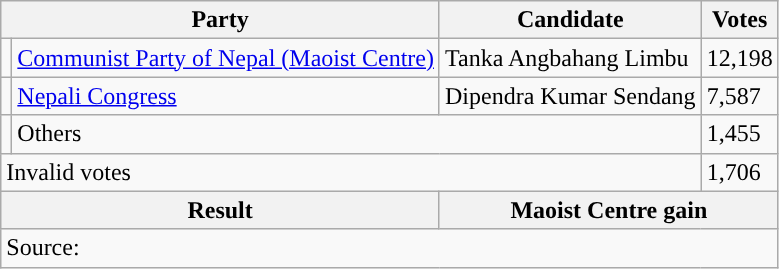<table class="wikitable">
<tr>
<th colspan="2">Party</th>
<th>Candidate</th>
<th>Votes</th>
</tr>
<tr>
<td style="background-color:"></td>
<td><a href='#'>Communist Party of Nepal (Maoist Centre)</a></td>
<td>Tanka Angbahang Limbu</td>
<td>12,198</td>
</tr>
<tr>
<td style="background-color:"></td>
<td><a href='#'>Nepali Congress</a></td>
<td>Dipendra Kumar Sendang</td>
<td>7,587</td>
</tr>
<tr>
<td></td>
<td colspan="2">Others</td>
<td>1,455</td>
</tr>
<tr>
<td colspan="3">Invalid votes</td>
<td>1,706</td>
</tr>
<tr>
<th colspan="2">Result</th>
<th colspan="2">Maoist Centre gain</th>
</tr>
<tr>
<td colspan="4">Source: </td>
</tr>
</table>
